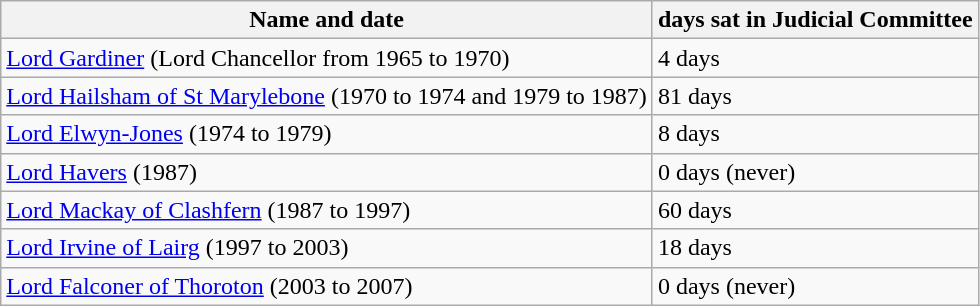<table class=wikitable>
<tr>
<th>Name and date</th>
<th>days sat in Judicial Committee</th>
</tr>
<tr>
<td><a href='#'>Lord Gardiner</a> (Lord Chancellor from 1965 to 1970)</td>
<td>4 days</td>
</tr>
<tr>
<td><a href='#'>Lord Hailsham of St Marylebone</a> (1970 to 1974 and 1979 to 1987)</td>
<td>81 days</td>
</tr>
<tr>
<td><a href='#'>Lord Elwyn-Jones</a> (1974 to 1979)</td>
<td>8 days</td>
</tr>
<tr>
<td><a href='#'>Lord Havers</a> (1987)</td>
<td>0 days (never)</td>
</tr>
<tr>
<td><a href='#'>Lord Mackay of Clashfern</a> (1987 to 1997)</td>
<td>60 days</td>
</tr>
<tr>
<td><a href='#'>Lord Irvine of Lairg</a> (1997 to 2003)</td>
<td>18 days</td>
</tr>
<tr>
<td><a href='#'>Lord Falconer of Thoroton</a> (2003 to 2007)</td>
<td>0 days (never)</td>
</tr>
</table>
